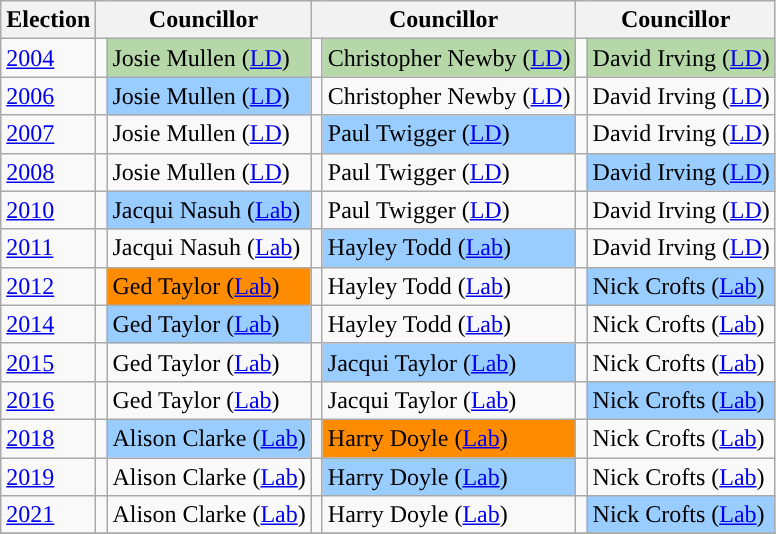<table class="wikitable">
<tr>
<th>Election</th>
<th colspan="2">Councillor</th>
<th colspan="2">Councillor</th>
<th colspan="2">Councillor</th>
</tr>
<tr>
<td><a href='#'>2004</a></td>
<td style="background-color: "></td>
<td bgcolor="#B6D7A8">Josie Mullen (<a href='#'>LD</a>)</td>
<td style="background-color: "></td>
<td bgcolor="#B6D7A8">Christopher Newby (<a href='#'>LD</a>)</td>
<td style="background-color: "></td>
<td bgcolor="#B6D7A8">David Irving (<a href='#'>LD</a>)</td>
</tr>
<tr>
<td><a href='#'>2006</a></td>
<td style="background-color: "></td>
<td bgcolor="#99CCFF">Josie Mullen (<a href='#'>LD</a>)</td>
<td style="background-color: "></td>
<td>Christopher Newby (<a href='#'>LD</a>)</td>
<td style="background-color: "></td>
<td>David Irving (<a href='#'>LD</a>)</td>
</tr>
<tr>
<td><a href='#'>2007</a></td>
<td style="background-color: "></td>
<td>Josie Mullen (<a href='#'>LD</a>)</td>
<td style="background-color: "></td>
<td bgcolor="#99CCFF">Paul Twigger (<a href='#'>LD</a>)</td>
<td style="background-color: "></td>
<td>David Irving (<a href='#'>LD</a>)</td>
</tr>
<tr>
<td><a href='#'>2008</a></td>
<td style="background-color: "></td>
<td>Josie Mullen (<a href='#'>LD</a>)</td>
<td style="background-color: "></td>
<td>Paul Twigger (<a href='#'>LD</a>)</td>
<td style="background-color: "></td>
<td bgcolor="#99CCFF">David Irving (<a href='#'>LD</a>)</td>
</tr>
<tr>
<td><a href='#'>2010</a></td>
<td style="background-color: "></td>
<td bgcolor="#99CCFF">Jacqui Nasuh (<a href='#'>Lab</a>)</td>
<td style="background-color: "></td>
<td>Paul Twigger (<a href='#'>LD</a>)</td>
<td style="background-color: "></td>
<td>David Irving (<a href='#'>LD</a>)</td>
</tr>
<tr>
<td><a href='#'>2011</a></td>
<td style="background-color: "></td>
<td>Jacqui Nasuh (<a href='#'>Lab</a>)</td>
<td style="background-color: "></td>
<td bgcolor="#99CCFF">Hayley Todd (<a href='#'>Lab</a>)</td>
<td style="background-color: "></td>
<td>David Irving (<a href='#'>LD</a>)</td>
</tr>
<tr>
<td><a href='#'>2012</a></td>
<td style="background-color: "></td>
<td bgcolor="#FF8C00">Ged Taylor (<a href='#'>Lab</a>)</td>
<td style="background-color: "></td>
<td>Hayley Todd (<a href='#'>Lab</a>)</td>
<td style="background-color: "></td>
<td bgcolor="#99CCFF">Nick Crofts (<a href='#'>Lab</a>)</td>
</tr>
<tr>
<td><a href='#'>2014</a></td>
<td style="background-color: "></td>
<td bgcolor="#99CCFF">Ged Taylor (<a href='#'>Lab</a>)</td>
<td style="background-color: "></td>
<td>Hayley Todd (<a href='#'>Lab</a>)</td>
<td style="background-color: "></td>
<td>Nick Crofts (<a href='#'>Lab</a>)</td>
</tr>
<tr>
<td><a href='#'>2015</a></td>
<td style="background-color: "></td>
<td>Ged Taylor (<a href='#'>Lab</a>)</td>
<td style="background-color: "></td>
<td bgcolor="#99CCFF">Jacqui Taylor (<a href='#'>Lab</a>)</td>
<td style="background-color: "></td>
<td>Nick Crofts (<a href='#'>Lab</a>)</td>
</tr>
<tr>
<td><a href='#'>2016</a></td>
<td style="background-color: "></td>
<td>Ged Taylor (<a href='#'>Lab</a>)</td>
<td style="background-color: "></td>
<td>Jacqui Taylor (<a href='#'>Lab</a>)</td>
<td style="background-color: "></td>
<td bgcolor="#99CCFF">Nick Crofts (<a href='#'>Lab</a>)</td>
</tr>
<tr>
<td><a href='#'>2018</a></td>
<td style="background-color: "></td>
<td bgcolor="#99CCFF">Alison Clarke (<a href='#'>Lab</a>)</td>
<td style="background-color: "></td>
<td bgcolor="#FF8C00">Harry Doyle (<a href='#'>Lab</a>)</td>
<td style="background-color: "></td>
<td>Nick Crofts (<a href='#'>Lab</a>)</td>
</tr>
<tr>
<td><a href='#'>2019</a></td>
<td style="background-color: "></td>
<td>Alison Clarke (<a href='#'>Lab</a>)</td>
<td style="background-color: "></td>
<td bgcolor="#99CCFF">Harry Doyle (<a href='#'>Lab</a>)</td>
<td style="background-color: "></td>
<td>Nick Crofts (<a href='#'>Lab</a>)</td>
</tr>
<tr>
<td><a href='#'>2021</a></td>
<td style="background-color: "></td>
<td>Alison Clarke (<a href='#'>Lab</a>)</td>
<td style="background-color: "></td>
<td>Harry Doyle (<a href='#'>Lab</a>)</td>
<td style="background-color: "></td>
<td bgcolor="#99CCFF">Nick Crofts (<a href='#'>Lab</a>)</td>
</tr>
<tr>
</tr>
</table>
